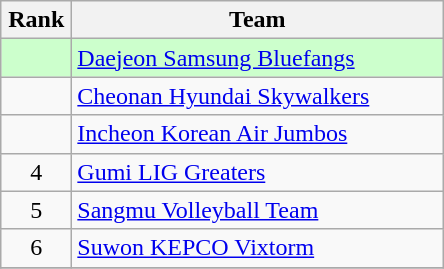<table class="wikitable" style="text-align: center;">
<tr>
<th width=40>Rank</th>
<th width=240>Team</th>
</tr>
<tr bgcolor=#ccffcc>
<td></td>
<td align=left><a href='#'>Daejeon Samsung Bluefangs</a></td>
</tr>
<tr>
<td></td>
<td align=left><a href='#'>Cheonan Hyundai Skywalkers</a></td>
</tr>
<tr>
<td></td>
<td align=left><a href='#'>Incheon Korean Air Jumbos</a></td>
</tr>
<tr>
<td>4</td>
<td align=left><a href='#'>Gumi LIG Greaters</a></td>
</tr>
<tr>
<td>5</td>
<td align=left><a href='#'>Sangmu Volleyball Team</a></td>
</tr>
<tr>
<td>6</td>
<td align=left><a href='#'>Suwon KEPCO Vixtorm</a></td>
</tr>
<tr>
</tr>
</table>
